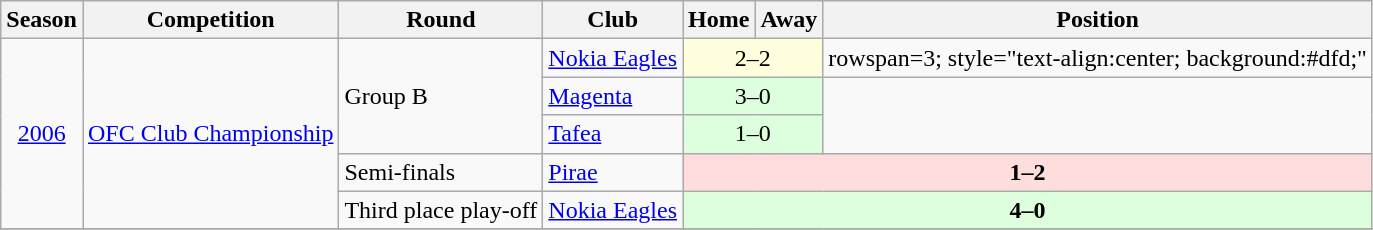<table class="wikitable">
<tr>
<th>Season</th>
<th>Competition</th>
<th>Round</th>
<th>Club</th>
<th>Home</th>
<th>Away</th>
<th>Position</th>
</tr>
<tr>
<td rowspan="5" style="text-align:center;"><a href='#'>2006</a></td>
<td rowspan="5"><a href='#'>OFC Club Championship</a></td>
<td rowspan="3">Group B</td>
<td> <a href='#'>Nokia Eagles</a></td>
<td colspan="2;" style="text-align:center; background:#ffd;">2–2</td>
<td>rowspan=3; style="text-align:center; background:#dfd;" </td>
</tr>
<tr>
<td> <a href='#'>Magenta</a></td>
<td colspan=2; style="text-align:center; background:#dfd;">3–0</td>
</tr>
<tr>
<td> <a href='#'>Tafea</a></td>
<td colspan=2; style="text-align:center; background:#dfd;">1–0</td>
</tr>
<tr>
<td>Semi-finals</td>
<td> <a href='#'>Pirae</a></td>
<td colspan=3; style="text-align:center; background:#fdd;"><strong>1–2</strong></td>
</tr>
<tr>
<td>Third place play-off</td>
<td> <a href='#'>Nokia Eagles</a></td>
<td colspan=3; style="text-align:center; background:#dfd;"><strong>4–0</strong></td>
</tr>
<tr>
</tr>
</table>
